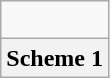<table class="wikitable">
<tr align="center">
<td><br></td>
</tr>
<tr align="center">
<th>Scheme 1</th>
</tr>
</table>
